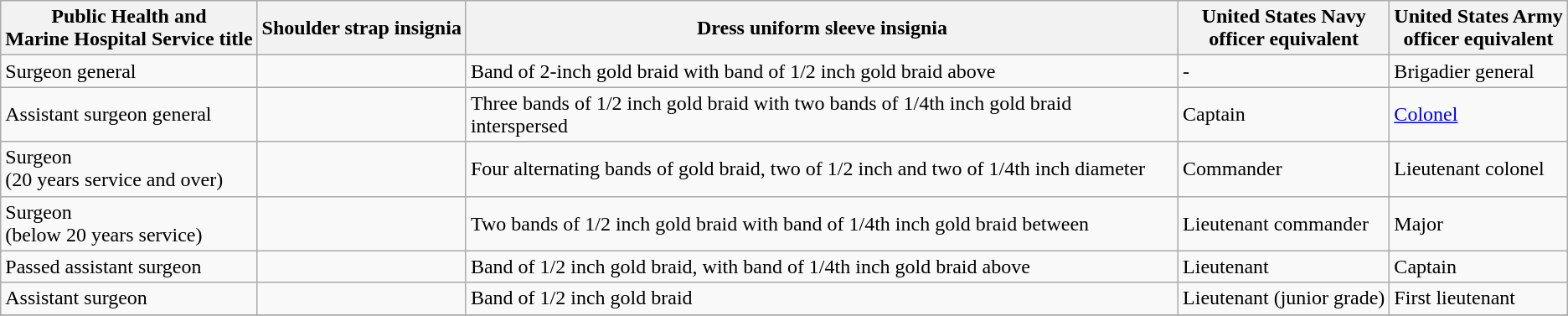<table class="wikitable">
<tr>
<th>Public Health and<br>Marine Hospital Service title</th>
<th>Shoulder strap insignia</th>
<th>Dress uniform sleeve insignia</th>
<th>United States Navy<br>officer equivalent</th>
<th>United States Army<br>officer equivalent</th>
</tr>
<tr>
<td>Surgeon general</td>
<td></td>
<td>Band of 2-inch gold braid with band of 1/2 inch gold braid above</td>
<td>-</td>
<td>Brigadier general</td>
</tr>
<tr>
<td>Assistant surgeon general</td>
<td></td>
<td>Three bands of 1/2 inch gold braid with two bands of 1/4th inch gold braid interspersed</td>
<td>Captain</td>
<td><a href='#'>Colonel</a></td>
</tr>
<tr>
<td>Surgeon<br>(20 years service and over)</td>
<td></td>
<td>Four alternating bands of gold braid, two of 1/2 inch and two of 1/4th inch diameter</td>
<td>Commander</td>
<td>Lieutenant colonel</td>
</tr>
<tr>
<td>Surgeon<br>(below 20 years service)</td>
<td></td>
<td>Two bands of 1/2 inch gold braid with band of 1/4th inch gold braid between</td>
<td>Lieutenant commander</td>
<td>Major</td>
</tr>
<tr>
<td>Passed assistant surgeon</td>
<td></td>
<td>Band of 1/2 inch gold braid, with band of 1/4th inch gold braid above</td>
<td>Lieutenant</td>
<td>Captain</td>
</tr>
<tr>
<td>Assistant surgeon</td>
<td></td>
<td>Band of 1/2 inch gold braid</td>
<td>Lieutenant (junior grade)</td>
<td>First lieutenant</td>
</tr>
<tr>
</tr>
</table>
